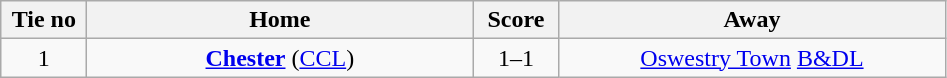<table class="wikitable" style="text-align:center">
<tr>
<th width=50>Tie no</th>
<th width=250>Home</th>
<th width=50>Score</th>
<th width=250>Away</th>
</tr>
<tr>
<td>1</td>
<td><strong><a href='#'>Chester</a></strong> (<a href='#'>CCL</a>)</td>
<td>1–1</td>
<td><a href='#'>Oswestry Town</a> <a href='#'>B&DL</a></td>
</tr>
</table>
